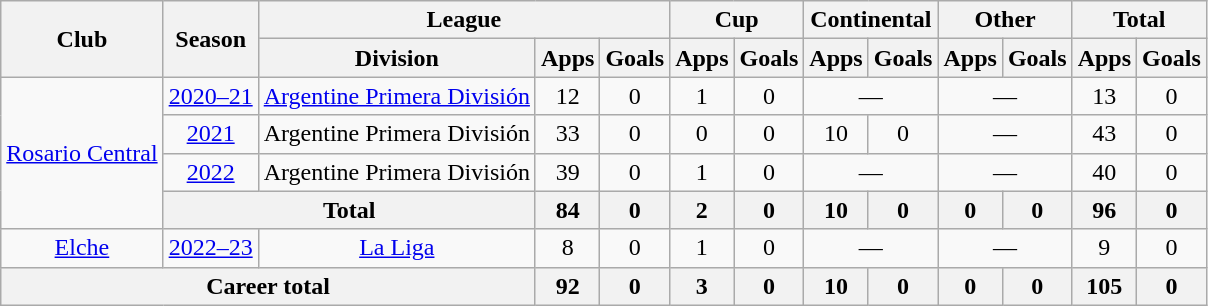<table class="wikitable" style="text-align:center">
<tr>
<th rowspan="2">Club</th>
<th rowspan="2">Season</th>
<th colspan="3">League</th>
<th colspan="2">Cup</th>
<th colspan="2">Continental</th>
<th colspan="2">Other</th>
<th colspan="2">Total</th>
</tr>
<tr>
<th>Division</th>
<th>Apps</th>
<th>Goals</th>
<th>Apps</th>
<th>Goals</th>
<th>Apps</th>
<th>Goals</th>
<th>Apps</th>
<th>Goals</th>
<th>Apps</th>
<th>Goals</th>
</tr>
<tr>
<td rowspan="4"><a href='#'>Rosario Central</a></td>
<td><a href='#'>2020–21</a></td>
<td><a href='#'>Argentine Primera División</a></td>
<td>12</td>
<td>0</td>
<td>1</td>
<td>0</td>
<td colspan="2">—</td>
<td colspan="2">—</td>
<td>13</td>
<td>0</td>
</tr>
<tr>
<td><a href='#'>2021</a></td>
<td>Argentine Primera División</td>
<td>33</td>
<td>0</td>
<td>0</td>
<td>0</td>
<td>10</td>
<td>0</td>
<td colspan="2">—</td>
<td>43</td>
<td>0</td>
</tr>
<tr>
<td><a href='#'>2022</a></td>
<td>Argentine Primera División</td>
<td>39</td>
<td>0</td>
<td>1</td>
<td>0</td>
<td colspan="2">—</td>
<td colspan="2">—</td>
<td>40</td>
<td>0</td>
</tr>
<tr>
<th colspan="2">Total</th>
<th>84</th>
<th>0</th>
<th>2</th>
<th>0</th>
<th>10</th>
<th>0</th>
<th>0</th>
<th>0</th>
<th>96</th>
<th>0</th>
</tr>
<tr>
<td><a href='#'>Elche</a></td>
<td><a href='#'>2022–23</a></td>
<td><a href='#'>La Liga</a></td>
<td>8</td>
<td>0</td>
<td>1</td>
<td>0</td>
<td colspan="2">—</td>
<td colspan="2">—</td>
<td>9</td>
<td>0</td>
</tr>
<tr>
<th colspan="3">Career total</th>
<th>92</th>
<th>0</th>
<th>3</th>
<th>0</th>
<th>10</th>
<th>0</th>
<th>0</th>
<th>0</th>
<th>105</th>
<th>0</th>
</tr>
</table>
